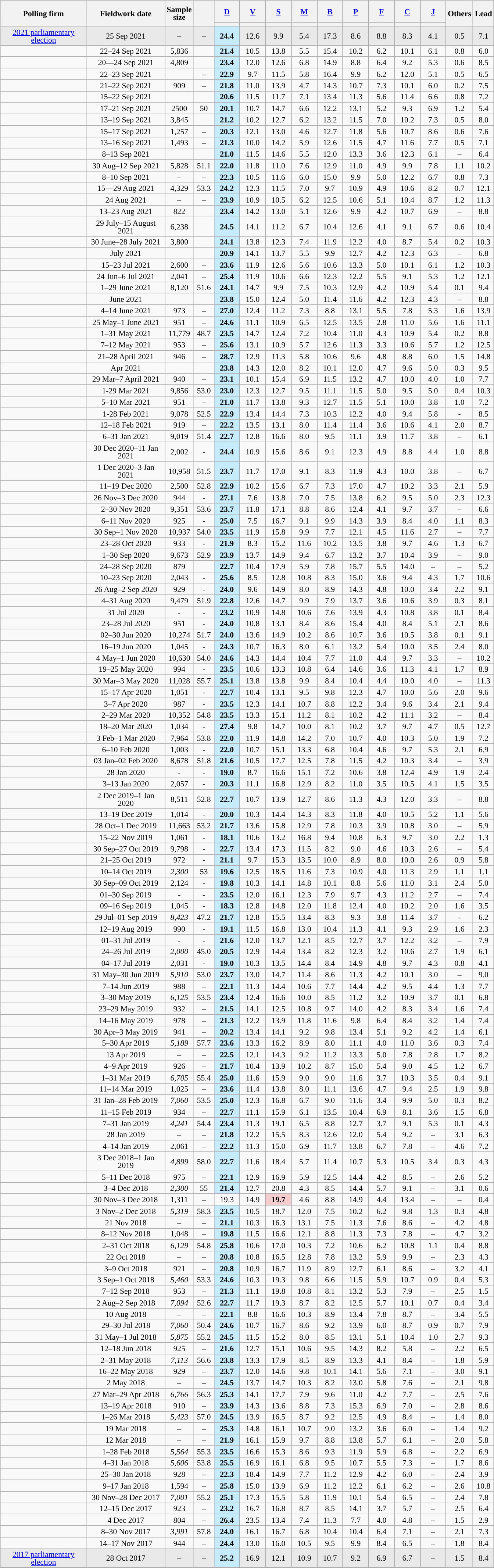<table class="wikitable sortable" style="text-align:center;font-size:90%;line-height:14px;">
<tr style="height:40px;">
<th style="width:150px;" rowspan="2">Polling firm</th>
<th style="width:135px;" rowspan="2">Fieldwork date</th>
<th style="width:35px;" rowspan="2">Sample<br>size</th>
<th style="width:30px;" rowspan="2"></th>
<th class="unsortable" style="width:40px;"><a href='#'>D</a></th>
<th class="unsortable" style="width:40px;"><a href='#'>V</a></th>
<th class="unsortable" style="width:40px;"><a href='#'>S</a></th>
<th class="unsortable" style="width:40px;"><a href='#'>M</a></th>
<th class="unsortable" style="width:40px;"><a href='#'>B</a></th>
<th class="unsortable" style="width:40px;"><a href='#'>P</a></th>
<th class="unsortable" style="width:40px;"><a href='#'>F</a></th>
<th class="unsortable" style="width:40px;"><a href='#'>C</a></th>
<th class="unsortable" style="width:40px;"><a href='#'>J</a></th>
<th class="unsortable" style="width:40px;" rowspan="2">Others</th>
<th style="width:30px;" rowspan="2">Lead</th>
</tr>
<tr>
<th style="background:"></th>
<th style="background:"></th>
<th style="background:"></th>
<th style="background:"></th>
<th style="background:"></th>
<th style="background:"></th>
<th style="background:"></th>
<th style="background:"></th>
<th style="background:"></th>
</tr>
<tr style="background:#E9E9E9;">
<td><a href='#'>2021 parliamentary election</a></td>
<td data-sort-value="2021-09-25">25 Sep 2021</td>
<td>–</td>
<td>–</td>
<td style="background:#C6ECFB;"><strong>24.4</strong></td>
<td>12.6</td>
<td>9.9</td>
<td>5.4</td>
<td>17.3</td>
<td>8.6</td>
<td>8.8</td>
<td>8.3</td>
<td>4.1</td>
<td>0.5</td>
<td style="background:">7.1</td>
</tr>
<tr>
<td></td>
<td data-sort-value="2021-09-24">22–24 Sep 2021</td>
<td>5,836</td>
<td></td>
<td style="background:#C6ECFB;"><strong>21.4</strong></td>
<td>10.5</td>
<td>13.8</td>
<td>5.5</td>
<td>15.4</td>
<td>10.2</td>
<td>6.2</td>
<td>10.1</td>
<td>6.1</td>
<td>0.8</td>
<td style="background:">6.0</td>
</tr>
<tr>
<td></td>
<td>20—24 Sep 2021</td>
<td>4,809</td>
<td></td>
<td style="background:#C6ECFB;"><strong>23.4</strong></td>
<td>12.0</td>
<td>12.6</td>
<td>6.8</td>
<td>14.9</td>
<td>8.8</td>
<td>6.4</td>
<td>9.2</td>
<td>5.3</td>
<td>0.6</td>
<td style="background:">8.5</td>
</tr>
<tr>
<td></td>
<td data-sort-value="2021-09-23">22–23 Sep 2021</td>
<td></td>
<td>–</td>
<td style="background:#C6ECFB;"><strong>22.9</strong></td>
<td>9.7</td>
<td>11.5</td>
<td>5.8</td>
<td>16.4</td>
<td>9.9</td>
<td>6.2</td>
<td>12.0</td>
<td>5.1</td>
<td>0.5</td>
<td style="background:">6.5</td>
</tr>
<tr>
<td></td>
<td data-sort-value="2021-09-22">21–22 Sep 2021</td>
<td>909</td>
<td>–</td>
<td style="background:#C6ECFB;"><strong>21.8</strong></td>
<td>11.0</td>
<td>13.9</td>
<td>4.7</td>
<td>14.3</td>
<td>10.7</td>
<td>7.3</td>
<td>10.1</td>
<td>6.0</td>
<td>0.2</td>
<td style="background:">7.5</td>
</tr>
<tr>
<td></td>
<td data-sort-value="2021-09-22">15–22 Sep 2021</td>
<td></td>
<td></td>
<td style="background:#C6ECFB;"><strong>20.6</strong></td>
<td>11.5</td>
<td>11.7</td>
<td>7.1</td>
<td>13.4</td>
<td>11.3</td>
<td>5.6</td>
<td>11.4</td>
<td>6.6</td>
<td>0.8</td>
<td style="background:">7.2</td>
</tr>
<tr>
<td></td>
<td data-sort-value="2021-09-22">17–21 Sep 2021</td>
<td>2500</td>
<td>50</td>
<td style="background:#C6ECFB;"><strong>20.1</strong></td>
<td>10.7</td>
<td>14.7</td>
<td>6.6</td>
<td>12.2</td>
<td>13.1</td>
<td>5.2</td>
<td>9.3</td>
<td>6.9</td>
<td>1.2</td>
<td style="background:">5.4</td>
</tr>
<tr>
<td></td>
<td>13–19 Sep 2021</td>
<td>3,845</td>
<td></td>
<td style="background:#C6ECFB;"><strong>21.2</strong></td>
<td>10.2</td>
<td>12.7</td>
<td>6.2</td>
<td>13.2</td>
<td>11.5</td>
<td>7.0</td>
<td>10.2</td>
<td>7.3</td>
<td>0.5</td>
<td style="background:">8.0</td>
</tr>
<tr>
<td></td>
<td data-sort-value="2021-09-17">15–17 Sep 2021</td>
<td>1,257</td>
<td>–</td>
<td style="background:#C6ECFB;"><strong>20.3</strong></td>
<td>12.1</td>
<td>13.0</td>
<td>4.6</td>
<td>12.7</td>
<td>11.8</td>
<td>5.6</td>
<td>10.7</td>
<td>8.6</td>
<td>0.6</td>
<td style="background:">7.6</td>
</tr>
<tr>
<td></td>
<td data-sort-value="2021-09-16">13–16 Sep 2021</td>
<td>1,493</td>
<td>–</td>
<td style="background:#C6ECFB;"><strong>21.3</strong></td>
<td>10.0</td>
<td>14.2</td>
<td>5.9</td>
<td>12.6</td>
<td>11.5</td>
<td>4.7</td>
<td>11.6</td>
<td>7.7</td>
<td>0.5</td>
<td style="background:">7.1</td>
</tr>
<tr>
<td></td>
<td data-sort-value="2021-09-13">8–13 Sep 2021</td>
<td></td>
<td></td>
<td style="background:#C6ECFB;"><strong>21.0</strong></td>
<td>11.5</td>
<td>14.6</td>
<td>5.5</td>
<td>12.0</td>
<td>13.3</td>
<td>3.6</td>
<td>12.3</td>
<td>6.1</td>
<td>–</td>
<td style="background:">6.4</td>
</tr>
<tr>
<td></td>
<td>30 Aug–12 Sep 2021</td>
<td>5,828</td>
<td>51.1</td>
<td style="background:#C6ECFB;"><strong>22.0</strong></td>
<td>11.8</td>
<td>11.0</td>
<td>7.6</td>
<td>12.9</td>
<td>11.0</td>
<td>4.9</td>
<td>9.9</td>
<td>7.8</td>
<td>1.1</td>
<td style="background:">10.2</td>
</tr>
<tr>
<td></td>
<td data-sort-value="2021-09-10">8–10 Sep 2021</td>
<td>–</td>
<td>–</td>
<td style="background:#C6ECFB;"><strong>22.3</strong></td>
<td>10.5</td>
<td>11.6</td>
<td>6.0</td>
<td>15.0</td>
<td>9.9</td>
<td>5.0</td>
<td>12.2</td>
<td>6.7</td>
<td>0.8</td>
<td style="background:">7.3</td>
</tr>
<tr>
<td></td>
<td>15—29 Aug 2021</td>
<td>4,329</td>
<td>53.3</td>
<td style="background:#C6ECFB;"><strong>24.2</strong></td>
<td>12.3</td>
<td>11.5</td>
<td>7.0</td>
<td>9.7</td>
<td>10.9</td>
<td>4.9</td>
<td>10.6</td>
<td>8.2</td>
<td>0.7</td>
<td style="background:">12.1</td>
</tr>
<tr>
<td></td>
<td data-sort-value="2021-08-24">24 Aug 2021</td>
<td>–</td>
<td>–</td>
<td style="background:#C6ECFB;"><strong>23.9</strong></td>
<td>10.9</td>
<td>10.5</td>
<td>6.2</td>
<td>12.5</td>
<td>10.6</td>
<td>5.1</td>
<td>10.4</td>
<td>8.7</td>
<td>1.2</td>
<td style="background:">11.3</td>
</tr>
<tr>
<td></td>
<td data-sort-value="2021-08-23">13–23 Aug 2021</td>
<td>822</td>
<td></td>
<td style="background:#C6ECFB;"><strong>23.4</strong></td>
<td>14.2</td>
<td>13.0</td>
<td>5.1</td>
<td>12.6</td>
<td>9.9</td>
<td>4.2</td>
<td>10.7</td>
<td>6.9</td>
<td>–</td>
<td style="background:">8.8</td>
</tr>
<tr>
<td></td>
<td>29 July–15 August 2021</td>
<td>6,238</td>
<td></td>
<td style="background:#C6ECFB;"><strong>24.5</strong></td>
<td>14.1</td>
<td>11.2</td>
<td>6.7</td>
<td>10.4</td>
<td>12.6</td>
<td>4.1</td>
<td>9.1</td>
<td>6.7</td>
<td>0.6</td>
<td style="background:">10.4</td>
</tr>
<tr>
<td></td>
<td>30 June–28 July 2021</td>
<td>3,800</td>
<td></td>
<td style="background:#C6ECFB;"><strong>24.1</strong></td>
<td>13.8</td>
<td>12.3</td>
<td>7.4</td>
<td>11.9</td>
<td>12.2</td>
<td>4.0</td>
<td>8.7</td>
<td>5.4</td>
<td>0.2</td>
<td style="background:">10.3</td>
</tr>
<tr>
<td></td>
<td data-sort-value="2021-07-01">July 2021</td>
<td></td>
<td></td>
<td style="background:#C6ECFB;"><strong>20.9</strong></td>
<td>14.1</td>
<td>13.7</td>
<td>5.5</td>
<td>9.9</td>
<td>12.7</td>
<td>4.2</td>
<td>12.3</td>
<td>6.3</td>
<td>–</td>
<td style="background:">6.8</td>
</tr>
<tr>
<td></td>
<td data-sort-value="2021-07-23">15–23 Jul 2021</td>
<td>2,600</td>
<td>–</td>
<td style="background:#C6ECFB;"><strong>23.6</strong></td>
<td>11.9</td>
<td>12.6</td>
<td>5.6</td>
<td>10.6</td>
<td>13.3</td>
<td>5.0</td>
<td>10.1</td>
<td>6.1</td>
<td>1.2</td>
<td style="background:">10.3</td>
</tr>
<tr>
<td></td>
<td data-sort-value="2021-06-14">24 Jun–6 Jul 2021</td>
<td>2,041</td>
<td>–</td>
<td style="background:#C6ECFB;"><strong>25.4</strong></td>
<td>11.9</td>
<td>10.6</td>
<td>6.6</td>
<td>12.3</td>
<td>12.2</td>
<td>5.5</td>
<td>9.1</td>
<td>5.3</td>
<td>1.2</td>
<td style="background:">12.1</td>
</tr>
<tr>
<td></td>
<td>1–29 June 2021</td>
<td>8,120</td>
<td>51.6</td>
<td style="background:#C6ECFB;"><strong>24.1</strong></td>
<td>14.7</td>
<td>9.9</td>
<td>7.5</td>
<td>10.3</td>
<td>12.9</td>
<td>4.2</td>
<td>10.9</td>
<td>5.4</td>
<td>0.1</td>
<td style="background:">9.4</td>
</tr>
<tr>
<td></td>
<td data-sort-value="2021-06-01">June 2021</td>
<td></td>
<td></td>
<td style="background:#C6ECFB;"><strong>23.8</strong></td>
<td>15.0</td>
<td>12.4</td>
<td>5.0</td>
<td>11.4</td>
<td>11.6</td>
<td>4.2</td>
<td>12.3</td>
<td>4.3</td>
<td>–</td>
<td style="background:">8.8</td>
</tr>
<tr>
<td></td>
<td data-sort-value="2021-06-14">4–14 June 2021</td>
<td>973</td>
<td>–</td>
<td style="background:#C6ECFB;"><strong>27.0</strong></td>
<td>12.4</td>
<td>11.2</td>
<td>7.3</td>
<td>8.8</td>
<td>13.1</td>
<td>5.5</td>
<td>7.8</td>
<td>5.3</td>
<td>1.6</td>
<td style="background:">13.9</td>
</tr>
<tr>
<td></td>
<td data-sort-value="2021-06-01">25 May–1 June 2021</td>
<td>951</td>
<td>–</td>
<td style="background:#C6ECFB;"><strong>24.6</strong></td>
<td>11.1</td>
<td>10.9</td>
<td>6.5</td>
<td>12.5</td>
<td>13.5</td>
<td>2.8</td>
<td>11.0</td>
<td>5.6</td>
<td>1.6</td>
<td style="background:">11.1</td>
</tr>
<tr>
<td></td>
<td>1–31 May 2021</td>
<td>11,779</td>
<td>48.7</td>
<td style="background:#C6ECFB;"><strong>23.5</strong></td>
<td>14.7</td>
<td>12.4</td>
<td>7.2</td>
<td>10.4</td>
<td>11.0</td>
<td>4.3</td>
<td>10.9</td>
<td>5.4</td>
<td>0.2</td>
<td style="background:">8.8</td>
</tr>
<tr>
<td></td>
<td data-sort-value="2021-05-12">7–12 May 2021</td>
<td>953</td>
<td>–</td>
<td style="background:#C6ECFB;"><strong>25.6</strong></td>
<td>13.1</td>
<td>10.9</td>
<td>5.7</td>
<td>12.6</td>
<td>11.3</td>
<td>3.3</td>
<td>10.6</td>
<td>5.7</td>
<td>1.2</td>
<td style="background:">12.5</td>
</tr>
<tr>
<td></td>
<td data-sort-value="2021-04-07">21–28 April 2021</td>
<td>946</td>
<td>–</td>
<td style="background:#C6ECFB;"><strong>28.7</strong></td>
<td>12.9</td>
<td>11.3</td>
<td>5.8</td>
<td>10.6</td>
<td>9.6</td>
<td>4.8</td>
<td>8.8</td>
<td>6.0</td>
<td>1.5</td>
<td style="background:">14.8</td>
</tr>
<tr>
<td></td>
<td>Apr 2021</td>
<td></td>
<td></td>
<td style="background:#C6ECFB;"><strong>23.8</strong></td>
<td>14.3</td>
<td>12.0</td>
<td>8.2</td>
<td>10.1</td>
<td>12.0</td>
<td>4.7</td>
<td>9.6</td>
<td>5.0</td>
<td>0.3</td>
<td style="background:">9.5</td>
</tr>
<tr>
<td></td>
<td data-sort-value="2021-04-07">29 Mar–7 April 2021</td>
<td>940</td>
<td>–</td>
<td style="background:#C6ECFB;"><strong>23.1</strong></td>
<td>10.1</td>
<td>15.4</td>
<td>6.9</td>
<td>11.5</td>
<td>13.2</td>
<td>4.7</td>
<td>10.0</td>
<td>4.0</td>
<td>1.0</td>
<td style="background:">7.7</td>
</tr>
<tr>
<td></td>
<td>1-29 Mar 2021</td>
<td>9,856</td>
<td>53.0</td>
<td style="background:#C6ECFB;"><strong>23.0</strong></td>
<td>12.3</td>
<td>12.7</td>
<td>9.5</td>
<td>11.1</td>
<td>11.5</td>
<td>5.0</td>
<td>9.5</td>
<td>5.0</td>
<td>0.4</td>
<td style="background:">10.3</td>
</tr>
<tr>
<td></td>
<td data-sort-value="2021-03-12">5–10 Mar 2021</td>
<td>951</td>
<td>–</td>
<td style="background:#C6ECFB;"><strong>21.0</strong></td>
<td>11.7</td>
<td>13.8</td>
<td>9.3</td>
<td>12.7</td>
<td>11.5</td>
<td>5.1</td>
<td>10.0</td>
<td>3.8</td>
<td>1.0</td>
<td style="background:">7.2</td>
</tr>
<tr>
<td></td>
<td>1-28 Feb 2021</td>
<td>9,078</td>
<td>52.5</td>
<td style="background:#C6ECFB;"><strong>22.9</strong></td>
<td>13.4</td>
<td>14.4</td>
<td>7.3</td>
<td>10.3</td>
<td>12.2</td>
<td>4.0</td>
<td>9.4</td>
<td>5.8</td>
<td>-</td>
<td style="background:">8.5</td>
</tr>
<tr>
<td></td>
<td data-sort-value="2021-02-18">12–18 Feb 2021</td>
<td>919</td>
<td>–</td>
<td style="background:#C6ECFB;"><strong>22.2</strong></td>
<td>13.5</td>
<td>13.1</td>
<td>8.0</td>
<td>11.4</td>
<td>11.4</td>
<td>3.6</td>
<td>10.6</td>
<td>4.1</td>
<td>2.0</td>
<td style="background:">8.7</td>
</tr>
<tr>
<td></td>
<td data-sort-value="2021-01-11">6–31 Jan 2021</td>
<td>9,019</td>
<td>51.4</td>
<td style="background:#C6ECFB;"><strong>22.7</strong></td>
<td>12.8</td>
<td>16.6</td>
<td>8.0</td>
<td>9.5</td>
<td>11.1</td>
<td>3.9</td>
<td>11.7</td>
<td>3.8</td>
<td>–</td>
<td style="background:">6.1</td>
</tr>
<tr>
<td></td>
<td data-sort-value="2021-01-11">30 Dec 2020–11 Jan 2021</td>
<td>2,002</td>
<td>-</td>
<td style="background:#C6ECFB;"><strong>24.4</strong></td>
<td>10.9</td>
<td>15.6</td>
<td>8.6</td>
<td>9.1</td>
<td>12.3</td>
<td>4.9</td>
<td>8.8</td>
<td>4.4</td>
<td>1.0</td>
<td style="background:">8.8</td>
</tr>
<tr>
<td></td>
<td>1 Dec 2020–3 Jan 2021</td>
<td>10,958</td>
<td>51.5</td>
<td style="background:#C6ECFB;"><strong>23.7</strong></td>
<td>11.7</td>
<td>17.0</td>
<td>9.1</td>
<td>8.3</td>
<td>11.9</td>
<td>4.3</td>
<td>10.0</td>
<td>3.8</td>
<td>–</td>
<td style="background:">6.7</td>
</tr>
<tr>
<td></td>
<td>11–19 Dec 2020</td>
<td>2,500</td>
<td>52.8</td>
<td style="background:#C6ECFB;"><strong>22.9</strong></td>
<td>10.2</td>
<td>15.6</td>
<td>6.7</td>
<td>7.3</td>
<td>17.0</td>
<td>4.7</td>
<td>10.2</td>
<td>3.3</td>
<td>2.1</td>
<td style="background:">5.9</td>
</tr>
<tr>
<td></td>
<td data-sort-value="2019-12-03">26 Nov–3 Dec 2020</td>
<td>944</td>
<td>-</td>
<td style="background:#C6ECFB;"><strong>27.1</strong></td>
<td>7.6</td>
<td>13.8</td>
<td>7.0</td>
<td>7.5</td>
<td>13.8</td>
<td>6.2</td>
<td>9.5</td>
<td>5.0</td>
<td>2.3</td>
<td style="background:">12.3</td>
</tr>
<tr>
<td></td>
<td>2–30 Nov 2020</td>
<td>9,351</td>
<td>53.6</td>
<td style="background:#C6ECFB;"><strong>23.7</strong></td>
<td>11.8</td>
<td>17.1</td>
<td>8.8</td>
<td>8.6</td>
<td>12.4</td>
<td>4.1</td>
<td>9.7</td>
<td>3.7</td>
<td>–</td>
<td style="background:">6.6</td>
</tr>
<tr>
<td></td>
<td data-sort-value="2019-11-13">6–11 Nov 2020</td>
<td>925</td>
<td>-</td>
<td style="background:#C6ECFB;"><strong>25.0</strong></td>
<td>7.5</td>
<td>16.7</td>
<td>9.1</td>
<td>9.9</td>
<td>14.3</td>
<td>3.9</td>
<td>8.4</td>
<td>4.0</td>
<td>1.1</td>
<td style="background:">8.3</td>
</tr>
<tr>
<td></td>
<td>30 Sep–1 Nov 2020</td>
<td>10,937</td>
<td>54.0</td>
<td style="background:#C6ECFB;"><strong>23.5</strong></td>
<td>11.9</td>
<td>15.8</td>
<td>9.9</td>
<td>7.7</td>
<td>12.1</td>
<td>4.5</td>
<td>11.6</td>
<td>2.7</td>
<td>–</td>
<td style="background:">7.7</td>
</tr>
<tr>
<td></td>
<td data-sort-value="2019-10-28">23–28 Oct 2020</td>
<td>933</td>
<td>-</td>
<td style="background:#C6ECFB;"><strong>21.9</strong></td>
<td>8.3</td>
<td>15.2</td>
<td>11.6</td>
<td>10.2</td>
<td>13.5</td>
<td>3.8</td>
<td>9.7</td>
<td>4.6</td>
<td>1.3</td>
<td style="background:">6.7</td>
</tr>
<tr>
<td></td>
<td>1–30 Sep 2020</td>
<td>9,673</td>
<td>52.9</td>
<td style="background:#C6ECFB;"><strong>23.9</strong></td>
<td>13.7</td>
<td>14.9</td>
<td>9.4</td>
<td>6.7</td>
<td>13.2</td>
<td>3.7</td>
<td>10.4</td>
<td>3.9</td>
<td>–</td>
<td style="background:">9.0</td>
</tr>
<tr>
<td></td>
<td data-sort-value="2020-09-28">24–28 Sep 2020</td>
<td>879</td>
<td></td>
<td style="background:#C6ECFB;"><strong>22.7</strong></td>
<td>10.4</td>
<td>17.9</td>
<td>5.9</td>
<td>7.8</td>
<td>15.7</td>
<td>5.5</td>
<td>14.0</td>
<td>–</td>
<td>–</td>
<td style="background:">5.2</td>
</tr>
<tr>
<td></td>
<td data-sort-value="2019-09-26">10–23 Sep 2020</td>
<td>2,043</td>
<td>-</td>
<td style="background:#C6ECFB;"><strong>25.6</strong></td>
<td>8.5</td>
<td>12.8</td>
<td>10.8</td>
<td>8.3</td>
<td>15.0</td>
<td>3.6</td>
<td>9.4</td>
<td>4.3</td>
<td>1.7</td>
<td style="background:">10.6</td>
</tr>
<tr>
<td></td>
<td data-sort-value="2019-09-22">26 Aug–2 Sep 2020</td>
<td>929</td>
<td>-</td>
<td style="background:#C6ECFB;"><strong>24.0</strong></td>
<td>9.6</td>
<td>14.9</td>
<td>8.0</td>
<td>8.9</td>
<td>14.3</td>
<td>4.8</td>
<td>10.0</td>
<td>3.4</td>
<td>2.2</td>
<td style="background:">9.1</td>
</tr>
<tr>
<td></td>
<td>4–31 Aug 2020</td>
<td>9,479</td>
<td>51.9</td>
<td style="background:#C6ECFB;"><strong>22.8</strong></td>
<td>12.6</td>
<td>14.7</td>
<td>9.9</td>
<td>7.9</td>
<td>13.7</td>
<td>3.6</td>
<td>10.6</td>
<td>3.9</td>
<td>0.3</td>
<td style="background:">8.1</td>
</tr>
<tr>
<td></td>
<td>31 Jul 2020</td>
<td>-</td>
<td>-</td>
<td style="background:#C6ECFB;"><strong>23.2</strong></td>
<td>10.9</td>
<td>14.8</td>
<td>10.6</td>
<td>7.6</td>
<td>13.9</td>
<td>4.3</td>
<td>10.8</td>
<td>3.8</td>
<td>0.1</td>
<td style="background:">8.4</td>
</tr>
<tr>
<td></td>
<td data-sort-value="2019-07-31">23–28 Jul 2020</td>
<td>951</td>
<td>-</td>
<td style="background:#C6ECFB;"><strong>24.0</strong></td>
<td>10.8</td>
<td>13.1</td>
<td>8.4</td>
<td>8.6</td>
<td>15.4</td>
<td>4.0</td>
<td>8.4</td>
<td>5.1</td>
<td>2.1</td>
<td style="background:">8.6</td>
</tr>
<tr>
<td></td>
<td data-sort-value="2019-06-30">02–30 Jun 2020</td>
<td>10,274</td>
<td>51.7</td>
<td style="background:#C6ECFB;"><strong>24.0</strong></td>
<td>13.6</td>
<td>14.9</td>
<td>10.2</td>
<td>8.6</td>
<td>10.7</td>
<td>3.6</td>
<td>10.5</td>
<td>3.8</td>
<td>0.1</td>
<td style="background:">9.1</td>
</tr>
<tr>
<td></td>
<td data-sort-value="2019-06-25">16–19 Jun 2020</td>
<td>1,045</td>
<td>-</td>
<td style="background:#C6ECFB;"><strong>24.3</strong></td>
<td>10.7</td>
<td>16.3</td>
<td>8.0</td>
<td>6.1</td>
<td>13.2</td>
<td>5.4</td>
<td>10.0</td>
<td>3.5</td>
<td>2.4</td>
<td style="background:">8.0</td>
</tr>
<tr>
<td></td>
<td data-sort-value="2019-06-03">4 May–1 Jun 2020</td>
<td>10,630</td>
<td>54.0</td>
<td style="background:#C6ECFB;"><strong>24.6</strong></td>
<td>14.3</td>
<td>14.4</td>
<td>10.4</td>
<td>7.7</td>
<td>11.0</td>
<td>4.4</td>
<td>9.7</td>
<td>3.3</td>
<td>–</td>
<td style="background:">10.2</td>
</tr>
<tr>
<td></td>
<td data-sort-value="2019-05-25">19–25 May 2020</td>
<td>994</td>
<td>-</td>
<td style="background:#C6ECFB;"><strong>23.5</strong></td>
<td>10.6</td>
<td>13.3</td>
<td>10.8</td>
<td>6.4</td>
<td>14.6</td>
<td>3.6</td>
<td>11.3</td>
<td>4.1</td>
<td>1.7</td>
<td style="background:">8.9</td>
</tr>
<tr>
<td></td>
<td data-sort-value="2019-05-06">30 Mar–3 May 2020</td>
<td>11,028</td>
<td>55.7</td>
<td style="background:#C6ECFB;"><strong>25.1</strong></td>
<td>13.8</td>
<td>13.8</td>
<td>9.9</td>
<td>8.4</td>
<td>10.4</td>
<td>4.4</td>
<td>10.0</td>
<td>4.0</td>
<td>–</td>
<td style="background:">11.3</td>
</tr>
<tr>
<td></td>
<td data-sort-value="2019-04-17">15–17 Apr 2020</td>
<td>1,051</td>
<td>-</td>
<td style="background:#C6ECFB;"><strong>22.7</strong></td>
<td>10.4</td>
<td>13.1</td>
<td>9.5</td>
<td>9.8</td>
<td>12.3</td>
<td>4.7</td>
<td>10.0</td>
<td>5.6</td>
<td>2.0</td>
<td style="background:">9.6</td>
</tr>
<tr>
<td></td>
<td data-sort-value="2019-04-09">3–7 Apr 2020</td>
<td>987</td>
<td>-</td>
<td style="background:#C6ECFB;"><strong>23.5</strong></td>
<td>12.3</td>
<td>14.1</td>
<td>10.7</td>
<td>8.8</td>
<td>12.2</td>
<td>3.4</td>
<td>9.6</td>
<td>3.4</td>
<td>2.1</td>
<td style="background:">9.4</td>
</tr>
<tr>
<td></td>
<td data-sort-value="2019-04-01">2–29 Mar 2020</td>
<td>10,352</td>
<td>54.8</td>
<td style="background:#C6ECFB;"><strong>23.5</strong></td>
<td>13.3</td>
<td>15.1</td>
<td>11.2</td>
<td>8.1</td>
<td>10.2</td>
<td>4.2</td>
<td>11.1</td>
<td>3.2</td>
<td>–</td>
<td style="background:">8.4</td>
</tr>
<tr>
<td></td>
<td data-sort-value="2019-03-24">18–20 Mar 2020</td>
<td>1,034</td>
<td>-</td>
<td style="background:#C6ECFB;"><strong>27.4</strong></td>
<td>9.8</td>
<td>14.7</td>
<td>10.0</td>
<td>8.1</td>
<td>10.2</td>
<td>3.7</td>
<td>9.7</td>
<td>4.7</td>
<td>0.5</td>
<td style="background:">12.7</td>
</tr>
<tr>
<td></td>
<td data-sort-value="2019-03-04">3 Feb–1 Mar 2020</td>
<td>7,964</td>
<td>53.8</td>
<td style="background:#C6ECFB;"><strong>22.0</strong></td>
<td>11.9</td>
<td>14.8</td>
<td>14.2</td>
<td>7.0</td>
<td>10.7</td>
<td>4.0</td>
<td>10.3</td>
<td>5.0</td>
<td>1.9</td>
<td style="background:">7.2</td>
</tr>
<tr>
<td></td>
<td data-sort-value="2019-02-14">6–10 Feb 2020</td>
<td>1,003</td>
<td>-</td>
<td style="background:#C6ECFB;"><strong>22.0</strong></td>
<td>10.7</td>
<td>15.1</td>
<td>13.3</td>
<td>6.8</td>
<td>10.4</td>
<td>4.6</td>
<td>9.7</td>
<td>5.3</td>
<td>2.1</td>
<td style="background:">6.9</td>
</tr>
<tr>
<td></td>
<td data-sort-value="2020-06-02">03 Jan–02 Feb 2020</td>
<td>8,678</td>
<td>51.8</td>
<td style="background:#C6ECFB;"><strong>21.6</strong></td>
<td>10.5</td>
<td>17.7</td>
<td>12.5</td>
<td>7.8</td>
<td>11.5</td>
<td>4.2</td>
<td>10.3</td>
<td>3.4</td>
<td>–</td>
<td style="background:">3.9</td>
</tr>
<tr>
<td></td>
<td data-sort-value="2019-02-14">28 Jan 2020</td>
<td>-</td>
<td>-</td>
<td style="background:#C6ECFB;"><strong>19.0</strong></td>
<td>8.7</td>
<td>16.6</td>
<td>15.1</td>
<td>7.2</td>
<td>10.6</td>
<td>3.8</td>
<td>12.4</td>
<td>4.9</td>
<td>1.9</td>
<td style="background:">2.4</td>
</tr>
<tr>
<td></td>
<td data-sort-value="2019-01-17">3–13 Jan 2020</td>
<td>2,057</td>
<td>-</td>
<td style="background:#C6ECFB;"><strong>20.3</strong></td>
<td>11.1</td>
<td>16.8</td>
<td>12.9</td>
<td>8.2</td>
<td>11.0</td>
<td>3.5</td>
<td>10.5</td>
<td>4.1</td>
<td>1.5</td>
<td style="background:">3.5</td>
</tr>
<tr>
<td></td>
<td data-sort-value="2020-07-01">2 Dec 2019–1 Jan 2020</td>
<td>8,511</td>
<td>52.8</td>
<td style="background:#C6ECFB;"><strong>22.7</strong></td>
<td>10.7</td>
<td>13.9</td>
<td>12.7</td>
<td>8.6</td>
<td>11.3</td>
<td>4.3</td>
<td>12.0</td>
<td>3.3</td>
<td>–</td>
<td style="background:">8.8</td>
</tr>
<tr>
<td></td>
<td data-sort-value="2019-12-28">13–19 Dec 2019</td>
<td>1,014</td>
<td>-</td>
<td style="background:#C6ECFB;"><strong>20.0</strong></td>
<td>10.3</td>
<td>14.4</td>
<td>14.3</td>
<td>8.3</td>
<td>11.8</td>
<td>4.0</td>
<td>10.5</td>
<td>5.2</td>
<td>1.1</td>
<td style="background:">5.6</td>
</tr>
<tr>
<td></td>
<td data-sort-value="2019-12-03">28 Oct–1 Dec 2019</td>
<td>11,663</td>
<td>53.2</td>
<td style="background:#C6ECFB;"><strong>21.7</strong></td>
<td>13.6</td>
<td>15.8</td>
<td>12.9</td>
<td>7.8</td>
<td>10.3</td>
<td>3.9</td>
<td>10.8</td>
<td>3.0</td>
<td>–</td>
<td style="background:">5.9</td>
</tr>
<tr>
<td></td>
<td data-sort-value="2019-11-26">15–22 Nov 2019</td>
<td>1,061</td>
<td>-</td>
<td style="background:#C6ECFB;"><strong>18.1</strong></td>
<td>10.6</td>
<td>13.2</td>
<td>16.8</td>
<td>9.4</td>
<td>10.8</td>
<td>6.3</td>
<td>9.7</td>
<td>3.0</td>
<td>2.2</td>
<td style="background:">1.3</td>
</tr>
<tr>
<td></td>
<td data-sort-value="2019-10-29">30 Sep–27 Oct 2019</td>
<td>9,798</td>
<td>-</td>
<td style="background:#C6ECFB;"><strong>22.7</strong></td>
<td>13.4</td>
<td>17.3</td>
<td>11.5</td>
<td>8.2</td>
<td>9.0</td>
<td>4.6</td>
<td>10.3</td>
<td>2.6</td>
<td>–</td>
<td style="background:">5.4</td>
</tr>
<tr>
<td></td>
<td data-sort-value="2019-10-25">21–25 Oct 2019</td>
<td>972</td>
<td>-</td>
<td style="background:#C6ECFB;"><strong>21.1</strong></td>
<td>9.7</td>
<td>15.3</td>
<td>13.5</td>
<td>10.0</td>
<td>8.9</td>
<td>8.0</td>
<td>10.0</td>
<td>2.6</td>
<td>0.9</td>
<td style="background:">5.8</td>
</tr>
<tr>
<td></td>
<td data-sort-value="2019-10-14">10–14 Oct 2019</td>
<td><em>2,300</em></td>
<td>53</td>
<td style="background:#C6ECFB;"><strong>19.6</strong></td>
<td>12.5</td>
<td>18.5</td>
<td>11.6</td>
<td>7.3</td>
<td>10.9</td>
<td>4.0</td>
<td>11.3</td>
<td>2.9</td>
<td>1.1</td>
<td style="background:">1.1</td>
</tr>
<tr>
<td></td>
<td data-sort-value="2019-10-19">30 Sep–09 Oct 2019</td>
<td>2,124</td>
<td>-</td>
<td style="background:#C6ECFB;"><strong>19.8</strong></td>
<td>10.3</td>
<td>14.1</td>
<td>14.8</td>
<td>10.1</td>
<td>8.8</td>
<td>5.6</td>
<td>11.0</td>
<td>3.1</td>
<td>2.4</td>
<td style="background:">5.0</td>
</tr>
<tr>
<td></td>
<td data-sort-value="2019-10-01">01–30 Sep 2019</td>
<td>-</td>
<td>-</td>
<td style="background:#C6ECFB;"><strong>23.5</strong></td>
<td>12.0</td>
<td>16.1</td>
<td>12.3</td>
<td>7.9</td>
<td>9.7</td>
<td>4.3</td>
<td>11.2</td>
<td>2.7</td>
<td>–</td>
<td style="background:">7.4</td>
</tr>
<tr>
<td></td>
<td data-sort-value="2019-09-27">09–16 Sep 2019</td>
<td>1,045</td>
<td>-</td>
<td style="background:#C6ECFB;"><strong>18.3</strong></td>
<td>12.8</td>
<td>14.8</td>
<td>12.0</td>
<td>11.8</td>
<td>12.4</td>
<td>4.0</td>
<td>10.2</td>
<td>2.0</td>
<td>1.6</td>
<td style="background:">3.5</td>
</tr>
<tr>
<td></td>
<td data-sort-value="2019-09-02">29 Jul–01 Sep 2019</td>
<td><em>8,423</em></td>
<td>47.2</td>
<td style="background:#C6ECFB;"><strong>21.7</strong></td>
<td>12.8</td>
<td>15.5</td>
<td>13.4</td>
<td>8.3</td>
<td>9.3</td>
<td>3.8</td>
<td>11.4</td>
<td>3.7</td>
<td>-</td>
<td style="background:">6.2</td>
</tr>
<tr>
<td></td>
<td data-sort-value="2019-07-17">12–19 Aug 2019</td>
<td>990</td>
<td>-</td>
<td style="background:#C6ECFB;"><strong>19.1</strong></td>
<td>11.5</td>
<td>16.8</td>
<td>13.0</td>
<td>10.4</td>
<td>11.3</td>
<td>4.1</td>
<td>9.3</td>
<td>2.9</td>
<td>1.6</td>
<td style="background:">2.3</td>
</tr>
<tr>
<td></td>
<td data-sort-value="2019-07-17">01–31 Jul 2019</td>
<td>-</td>
<td>-</td>
<td style="background:#C6ECFB;"><strong>21.6</strong></td>
<td>12.0</td>
<td>13.7</td>
<td>12.1</td>
<td>8.5</td>
<td>12.7</td>
<td>3.7</td>
<td>12.2</td>
<td>3.2</td>
<td>–</td>
<td style="background:">7.9</td>
</tr>
<tr>
<td></td>
<td data-sort-value="2019-07-26">24–26 Jul 2019</td>
<td><em>2,000</em></td>
<td>45.0</td>
<td style="background:#C6ECFB;"><strong>20.5</strong></td>
<td>12.9</td>
<td>14.4</td>
<td>13.4</td>
<td>8.2</td>
<td>12.3</td>
<td>3.2</td>
<td>10.6</td>
<td>2.7</td>
<td>1.9</td>
<td style="background:">6.1</td>
</tr>
<tr>
<td></td>
<td data-sort-value="2019-07-17">04–17 Jul 2019</td>
<td>2,031</td>
<td>-</td>
<td style="background:#C6ECFB;"><strong>19.0</strong></td>
<td>10.3</td>
<td>13.5</td>
<td>14.4</td>
<td>8.4</td>
<td>14.9</td>
<td>4.8</td>
<td>9.7</td>
<td>4.3</td>
<td>0.8</td>
<td style="background:">4.1</td>
</tr>
<tr>
<td></td>
<td data-sort-value="2019-06-30">31 May–30 Jun 2019</td>
<td><em>5,910</em></td>
<td>53.0</td>
<td style="background:#C6ECFB;"><strong>23.7</strong></td>
<td>13.0</td>
<td>14.7</td>
<td>11.4</td>
<td>8.6</td>
<td>11.3</td>
<td>4.2</td>
<td>10.1</td>
<td>3.0</td>
<td>–</td>
<td style="background:">9.0</td>
</tr>
<tr>
<td></td>
<td data-sort-value="2019-06-14">7–14 Jun 2019</td>
<td>988</td>
<td>–</td>
<td style="background:#C6ECFB;"><strong>22.1</strong></td>
<td>11.3</td>
<td>14.4</td>
<td>10.6</td>
<td>7.7</td>
<td>14.4</td>
<td>4.2</td>
<td>9.5</td>
<td>4.4</td>
<td>1.3</td>
<td style="background:">7.7</td>
</tr>
<tr>
<td></td>
<td data-sort-value="2019-05-30">3–30 May 2019</td>
<td><em>6,125</em></td>
<td>53.5</td>
<td style="background:#C6ECFB;"><strong>23.4</strong></td>
<td>12.4</td>
<td>16.6</td>
<td>10.0</td>
<td>8.5</td>
<td>11.2</td>
<td>3.2</td>
<td>10.9</td>
<td>3.7</td>
<td>0.1</td>
<td style="background:">6.8</td>
</tr>
<tr>
<td></td>
<td data-sort-value="2019-05-29">23–29 May 2019</td>
<td>932</td>
<td>–</td>
<td style="background:#C6ECFB;"><strong>21.5</strong></td>
<td>14.1</td>
<td>12.5</td>
<td>10.8</td>
<td>9.7</td>
<td>14.0</td>
<td>4.2</td>
<td>8.3</td>
<td>3.4</td>
<td>1.6</td>
<td style="background:">7.4</td>
</tr>
<tr>
<td></td>
<td data-sort-value="2019-05-16">14–16 May 2019</td>
<td>978</td>
<td>–</td>
<td style="background:#C6ECFB;"><strong>21.3</strong></td>
<td>12.2</td>
<td>13.9</td>
<td>11.8</td>
<td>11.6</td>
<td>9.8</td>
<td>6.4</td>
<td>8.4</td>
<td>3.2</td>
<td>1.4</td>
<td style="background:">7.4</td>
</tr>
<tr>
<td></td>
<td data-sort-value="2019-05-03">30 Apr–3 May 2019</td>
<td>941</td>
<td>–</td>
<td style="background:#C6ECFB;"><strong>20.2</strong></td>
<td>13.4</td>
<td>14.1</td>
<td>9.2</td>
<td>9.8</td>
<td>13.4</td>
<td>5.1</td>
<td>9.2</td>
<td>4.2</td>
<td>1.4</td>
<td style="background:">6.1</td>
</tr>
<tr>
<td></td>
<td data-sort-value="2019-04-30">5–30 Apr 2019</td>
<td><em>5,189</em></td>
<td>57.7</td>
<td style="background:#C6ECFB;"><strong>23.6</strong></td>
<td>13.3</td>
<td>16.2</td>
<td>8.9</td>
<td>8.0</td>
<td>11.1</td>
<td>4.0</td>
<td>11.0</td>
<td>3.6</td>
<td>0.3</td>
<td style="background:">7.4</td>
</tr>
<tr>
<td></td>
<td data-sort-value="2019-04-13">13 Apr 2019</td>
<td>–</td>
<td>–</td>
<td style="background:#C6ECFB;"><strong>22.5</strong></td>
<td>12.1</td>
<td>14.3</td>
<td>9.2</td>
<td>11.2</td>
<td>13.3</td>
<td>5.0</td>
<td>7.8</td>
<td>2.8</td>
<td>1.7</td>
<td style="background:">8.2</td>
</tr>
<tr>
<td></td>
<td data-sort-value="2019-04-09">4–9 Apr 2019</td>
<td>926</td>
<td>–</td>
<td style="background:#C6ECFB;"><strong>21.7</strong></td>
<td>10.4</td>
<td>13.9</td>
<td>10.2</td>
<td>8.7</td>
<td>15.0</td>
<td>5.4</td>
<td>9.0</td>
<td>4.5</td>
<td>1.2</td>
<td style="background:">6.7</td>
</tr>
<tr>
<td></td>
<td data-sort-value="2019-03-31">1–31 Mar 2019</td>
<td><em>6,705</em></td>
<td>55.4</td>
<td style="background:#C6ECFB;"><strong>25.0</strong></td>
<td>11.6</td>
<td>15.9</td>
<td>9.0</td>
<td>9.0</td>
<td>11.6</td>
<td>3.7</td>
<td>10.3</td>
<td>3.5</td>
<td>0.4</td>
<td style="background:">9.1</td>
</tr>
<tr>
<td></td>
<td data-sort-value="2019-03-14">11–14 Mar 2019</td>
<td>1,025</td>
<td>–</td>
<td style="background:#C6ECFB;"><strong>23.6</strong></td>
<td>11.4</td>
<td>13.8</td>
<td>8.0</td>
<td>11.1</td>
<td>13.6</td>
<td>4.7</td>
<td>9.4</td>
<td>2.5</td>
<td>1.9</td>
<td style="background:">9.8</td>
</tr>
<tr>
<td></td>
<td data-sort-value="2019-02-28">31 Jan–28 Feb 2019</td>
<td><em>7,060</em></td>
<td>53.5</td>
<td style="background:#C6ECFB;"><strong>25.0</strong></td>
<td>12.3</td>
<td>16.8</td>
<td>6.7</td>
<td>9.0</td>
<td>11.6</td>
<td>3.4</td>
<td>9.9</td>
<td>5.0</td>
<td>0.3</td>
<td style="background:">8.2</td>
</tr>
<tr>
<td></td>
<td data-sort-value="2019-02-15">11–15 Feb 2019</td>
<td>934</td>
<td>–</td>
<td style="background:#C6ECFB;"><strong>22.7</strong></td>
<td>11.1</td>
<td>15.9</td>
<td>6.1</td>
<td>13.5</td>
<td>10.4</td>
<td>6.9</td>
<td>8.1</td>
<td>3.6</td>
<td>1.5</td>
<td style="background:">6.8</td>
</tr>
<tr>
<td></td>
<td data-sort-value="2019-01-31">7–31 Jan 2019</td>
<td><em>4,241</em></td>
<td>54.4</td>
<td style="background:#C6ECFB;"><strong>23.4</strong></td>
<td>11.3</td>
<td>19.1</td>
<td>6.5</td>
<td>8.8</td>
<td>12.7</td>
<td>3.7</td>
<td>9.1</td>
<td>5.3</td>
<td>0.1</td>
<td style="background:">4.3</td>
</tr>
<tr>
<td></td>
<td data-sort-value="2019-01-28">28 Jan 2019</td>
<td>–</td>
<td>–</td>
<td style="background:#C6ECFB;"><strong>21.8</strong></td>
<td>12.2</td>
<td>15.5</td>
<td>8.3</td>
<td>12.6</td>
<td>12.0</td>
<td>5.4</td>
<td>9.2</td>
<td>–</td>
<td>3.1</td>
<td style="background:">6.3</td>
</tr>
<tr>
<td></td>
<td data-sort-value="2019-01-14">4–14 Jan 2019</td>
<td>2,061</td>
<td>–</td>
<td style="background:#C6ECFB;"><strong>22.2</strong></td>
<td>11.3</td>
<td>15.0</td>
<td>6.9</td>
<td>11.7</td>
<td>13.8</td>
<td>6.7</td>
<td>7.8</td>
<td>–</td>
<td>4.6</td>
<td style="background:">7.2</td>
</tr>
<tr>
<td></td>
<td data-sort-value="2019-01-01">3 Dec 2018–1 Jan 2019</td>
<td><em>4,899</em></td>
<td>58.0</td>
<td style="background:#C6ECFB;"><strong>22.7</strong></td>
<td>11.6</td>
<td>18.4</td>
<td>5.7</td>
<td>11.4</td>
<td>10.7</td>
<td>5.3</td>
<td>10.5</td>
<td>3.4</td>
<td>0.3</td>
<td style="background:">4.3</td>
</tr>
<tr>
<td></td>
<td data-sort-value="2018-12-11">5–11 Dec 2018</td>
<td>975</td>
<td>–</td>
<td style="background:#C6ECFB;"><strong>22.1</strong></td>
<td>12.9</td>
<td>16.9</td>
<td>5.9</td>
<td>12.5</td>
<td>14.4</td>
<td>4.2</td>
<td>8.5</td>
<td>–</td>
<td>2.6</td>
<td style="background:">5.2</td>
</tr>
<tr>
<td></td>
<td data-sort-value="2018-12-04">3–4 Dec 2018</td>
<td><em>2,300</em></td>
<td>55</td>
<td style="background:#C6ECFB;"><strong>21.4</strong></td>
<td>12.7</td>
<td>20.8</td>
<td>4.3</td>
<td>8.5</td>
<td>14.4</td>
<td>5.7</td>
<td>9.1</td>
<td>–</td>
<td>3.1</td>
<td style="background:">0.6</td>
</tr>
<tr>
<td></td>
<td data-sort-value="2018-12-03">30 Nov–3 Dec 2018</td>
<td>1,311</td>
<td>–</td>
<td>19.3</td>
<td>14.9</td>
<td style="background:#F6CDCF;"><strong>19.7</strong></td>
<td>4.6</td>
<td>8.8</td>
<td>14.9</td>
<td>4.4</td>
<td>13.4</td>
<td>–</td>
<td>–</td>
<td style="background:">0.4</td>
</tr>
<tr>
<td></td>
<td data-sort-value="2018-12-02">3 Nov–2 Dec 2018</td>
<td><em>5,319</em></td>
<td>58.3</td>
<td style="background:#C6ECFB;"><strong>23.5</strong></td>
<td>10.5</td>
<td>18.7</td>
<td>12.0</td>
<td>7.5</td>
<td>10.2</td>
<td>6.2</td>
<td>9.8</td>
<td>1.3</td>
<td>0.3</td>
<td style="background:">4.8</td>
</tr>
<tr>
<td></td>
<td data-sort-value="2018-11-21">21 Nov 2018</td>
<td>–</td>
<td>–</td>
<td style="background:#C6ECFB;"><strong>21.1</strong></td>
<td>10.3</td>
<td>16.3</td>
<td>13.1</td>
<td>7.5</td>
<td>11.3</td>
<td>7.6</td>
<td>8.6</td>
<td>–</td>
<td>4.2</td>
<td style="background:">4.8</td>
</tr>
<tr>
<td></td>
<td data-sort-value="2018-11-12">8–12 Nov 2018</td>
<td>1,048</td>
<td>–</td>
<td style="background:#C6ECFB;"><strong>19.8</strong></td>
<td>11.5</td>
<td>16.6</td>
<td>12.1</td>
<td>8.8</td>
<td>11.3</td>
<td>7.3</td>
<td>7.8</td>
<td>–</td>
<td>4.7</td>
<td style="background:">3.2</td>
</tr>
<tr>
<td></td>
<td data-sort-value="2018-10-31">2–31 Oct 2018</td>
<td><em>6,129</em></td>
<td>54.8</td>
<td style="background:#C6ECFB;"><strong>25.8</strong></td>
<td>10.6</td>
<td>17.0</td>
<td>10.3</td>
<td>7.2</td>
<td>10.6</td>
<td>6.2</td>
<td>10.8</td>
<td>1.1</td>
<td>0.4</td>
<td style="background:">8.8</td>
</tr>
<tr>
<td></td>
<td data-sort-value="2018-10-22">22 Oct 2018</td>
<td>–</td>
<td>–</td>
<td style="background:#C6ECFB;"><strong>20.8</strong></td>
<td>10.8</td>
<td>16.5</td>
<td>12.8</td>
<td>7.8</td>
<td>13.2</td>
<td>5.9</td>
<td>9.9</td>
<td>–</td>
<td>2.3</td>
<td style="background:">4.3</td>
</tr>
<tr>
<td></td>
<td data-sort-value="2018-10-09">3–9 Oct 2018</td>
<td>921</td>
<td>–</td>
<td style="background:#C6ECFB;"><strong>20.8</strong></td>
<td>10.9</td>
<td>16.7</td>
<td>11.9</td>
<td>8.9</td>
<td>12.7</td>
<td>6.1</td>
<td>8.6</td>
<td>–</td>
<td>3.2</td>
<td style="background:">4.1</td>
</tr>
<tr>
<td></td>
<td data-sort-value="2018-10-01">3 Sep–1 Oct 2018</td>
<td><em>5,460</em></td>
<td>53.3</td>
<td style="background:#C6ECFB;"><strong>24.6</strong></td>
<td>10.3</td>
<td>19.3</td>
<td>9.8</td>
<td>6.6</td>
<td>11.5</td>
<td>5.9</td>
<td>10.7</td>
<td>0.9</td>
<td>0.4</td>
<td style="background:">5.3</td>
</tr>
<tr>
<td></td>
<td data-sort-value="2018-09-12">7–12 Sep 2018</td>
<td>953</td>
<td>–</td>
<td style="background:#C6ECFB;"><strong>21.3</strong></td>
<td>11.1</td>
<td>19.8</td>
<td>10.8</td>
<td>8.1</td>
<td>13.2</td>
<td>5.3</td>
<td>7.9</td>
<td>–</td>
<td>2.5</td>
<td style="background:">1.5</td>
</tr>
<tr>
<td></td>
<td data-sort-value="2018-09-02">2 Aug–2 Sep 2018</td>
<td><em>7,094</em></td>
<td>52.6</td>
<td style="background:#C6ECFB;"><strong>22.7</strong></td>
<td>11.7</td>
<td>19.3</td>
<td>8.7</td>
<td>8.2</td>
<td>12.5</td>
<td>5.7</td>
<td>10.1</td>
<td>0.7</td>
<td>0.4</td>
<td style="background:">3.4</td>
</tr>
<tr>
<td></td>
<td data-sort-value="2018-08-10">10 Aug 2018</td>
<td>–</td>
<td>–</td>
<td style="background:#C6ECFB;"><strong>22.1</strong></td>
<td>8.8</td>
<td>16.6</td>
<td>10.3</td>
<td>8.9</td>
<td>13.4</td>
<td>7.8</td>
<td>8.7</td>
<td>–</td>
<td>3.4</td>
<td style="background:">5.5</td>
</tr>
<tr>
<td></td>
<td data-sort-value="2018-07-30">29–30 Jul 2018</td>
<td><em>7,060</em></td>
<td>50.4</td>
<td style="background:#C6ECFB;"><strong>24.6</strong></td>
<td>10.7</td>
<td>16.7</td>
<td>8.6</td>
<td>9.2</td>
<td>13.9</td>
<td>6.0</td>
<td>8.7</td>
<td>0.9</td>
<td>0.7</td>
<td style="background:">7.9</td>
</tr>
<tr>
<td></td>
<td data-sort-value="2018-07-01">31 May–1 Jul 2018</td>
<td><em>5,875</em></td>
<td>55.2</td>
<td style="background:#C6ECFB;"><strong>24.5</strong></td>
<td>11.5</td>
<td>15.2</td>
<td>8.0</td>
<td>8.5</td>
<td>13.1</td>
<td>5.1</td>
<td>10.4</td>
<td>1.0</td>
<td>2.7</td>
<td style="background:">9.3</td>
</tr>
<tr>
<td></td>
<td data-sort-value="2018-06-18">12–18 Jun 2018</td>
<td>925</td>
<td>–</td>
<td style="background:#C6ECFB;"><strong>21.6</strong></td>
<td>12.7</td>
<td>15.1</td>
<td>10.6</td>
<td>9.5</td>
<td>14.3</td>
<td>8.2</td>
<td>5.8</td>
<td>–</td>
<td>2.2</td>
<td style="background:">6.5</td>
</tr>
<tr>
<td></td>
<td data-sort-value="2018-05-31">2–31 May 2018</td>
<td><em>7,113</em></td>
<td>56.6</td>
<td style="background:#C6ECFB;"><strong>23.8</strong></td>
<td>13.3</td>
<td>17.9</td>
<td>8.5</td>
<td>8.9</td>
<td>13.3</td>
<td>4.1</td>
<td>8.4</td>
<td>–</td>
<td>1.8</td>
<td style="background:">5.9</td>
</tr>
<tr>
<td></td>
<td data-sort-value="2018-05-22">16–22 May 2018</td>
<td>929</td>
<td>–</td>
<td style="background:#C6ECFB;"><strong>23.7</strong></td>
<td>12.0</td>
<td>14.6</td>
<td>9.8</td>
<td>10.1</td>
<td>14.1</td>
<td>5.6</td>
<td>7.1</td>
<td>–</td>
<td>3.0</td>
<td style="background:">9.1</td>
</tr>
<tr>
<td></td>
<td data-sort-value="2018-05-02">2 May 2018</td>
<td>–</td>
<td>–</td>
<td style="background:#C6ECFB;"><strong>24.5</strong></td>
<td>13.7</td>
<td>14.7</td>
<td>10.3</td>
<td>8.2</td>
<td>13.0</td>
<td>5.8</td>
<td>7.6</td>
<td>–</td>
<td>2.1</td>
<td style="background:">9.8</td>
</tr>
<tr>
<td></td>
<td data-sort-value="2018-04-29">27 Mar–29 Apr 2018</td>
<td><em>6,766</em></td>
<td>56.3</td>
<td style="background:#C6ECFB;"><strong>25.3</strong></td>
<td>14.1</td>
<td>17.7</td>
<td>7.9</td>
<td>9.6</td>
<td>11.0</td>
<td>4.2</td>
<td>7.7</td>
<td>–</td>
<td>2.5</td>
<td style="background:">7.6</td>
</tr>
<tr>
<td></td>
<td data-sort-value="2018-04-19">13–19 Apr 2018</td>
<td>910</td>
<td>–</td>
<td style="background:#C6ECFB;"><strong>23.9</strong></td>
<td>14.3</td>
<td>13.6</td>
<td>8.8</td>
<td>7.3</td>
<td>15.3</td>
<td>6.9</td>
<td>7.0</td>
<td>–</td>
<td>2.8</td>
<td style="background:">8.6</td>
</tr>
<tr>
<td></td>
<td data-sort-value="2018-03-26">1–26 Mar 2018</td>
<td><em>5,423</em></td>
<td>57.0</td>
<td style="background:#C6ECFB;"><strong>24.5</strong></td>
<td>13.9</td>
<td>16.5</td>
<td>8.7</td>
<td>9.2</td>
<td>12.5</td>
<td>4.9</td>
<td>8.4</td>
<td>–</td>
<td>1.4</td>
<td style="background:">8.0</td>
</tr>
<tr>
<td></td>
<td data-sort-value="2018-03-19">19 Mar 2018</td>
<td>–</td>
<td>–</td>
<td style="background:#C6ECFB;"><strong>25.3</strong></td>
<td>14.8</td>
<td>16.1</td>
<td>10.7</td>
<td>9.0</td>
<td>13.2</td>
<td>3.6</td>
<td>6.0</td>
<td>–</td>
<td>1.4</td>
<td style="background:">9.2</td>
</tr>
<tr>
<td></td>
<td data-sort-value="2018-03-12">12 Mar 2018</td>
<td>–</td>
<td>–</td>
<td style="background:#C6ECFB;"><strong>21.9</strong></td>
<td>16.1</td>
<td>15.9</td>
<td>9.7</td>
<td>8.8</td>
<td>13.8</td>
<td>5.7</td>
<td>6.1</td>
<td>–</td>
<td>2.0</td>
<td style="background:">5.8</td>
</tr>
<tr>
<td></td>
<td data-sort-value="2018-02-28">1–28 Feb 2018</td>
<td><em>5,564</em></td>
<td>55.3</td>
<td style="background:#C6ECFB;"><strong>23.5</strong></td>
<td>16.6</td>
<td>15.3</td>
<td>8.6</td>
<td>9.3</td>
<td>11.9</td>
<td>5.9</td>
<td>6.8</td>
<td>–</td>
<td>2.2</td>
<td style="background:">6.9</td>
</tr>
<tr>
<td></td>
<td data-sort-value="2018-01-31">4–31 Jan 2018</td>
<td><em>5,606</em></td>
<td>53.8</td>
<td style="background:#C6ECFB;"><strong>25.5</strong></td>
<td>16.9</td>
<td>16.1</td>
<td>6.8</td>
<td>9.5</td>
<td>10.7</td>
<td>5.5</td>
<td>7.3</td>
<td>–</td>
<td>1.7</td>
<td style="background:">8.6</td>
</tr>
<tr>
<td></td>
<td data-sort-value="2018-01-30">25–30 Jan 2018</td>
<td>928</td>
<td>–</td>
<td style="background:#C6ECFB;"><strong>22.3</strong></td>
<td>18.4</td>
<td>14.9</td>
<td>7.7</td>
<td>11.2</td>
<td>12.9</td>
<td>4.2</td>
<td>6.0</td>
<td>–</td>
<td>2.4</td>
<td style="background:">3.9</td>
</tr>
<tr>
<td></td>
<td data-sort-value="2018-01-17">9–17 Jan 2018</td>
<td>1,594</td>
<td>–</td>
<td style="background:#C6ECFB;"><strong>25.8</strong></td>
<td>15.0</td>
<td>13.9</td>
<td>6.9</td>
<td>11.2</td>
<td>12.2</td>
<td>6.1</td>
<td>6.2</td>
<td>–</td>
<td>2.6</td>
<td style="background:">10.8</td>
</tr>
<tr>
<td></td>
<td data-sort-value="2017-12-28">30 Nov–28 Dec 2017</td>
<td><em>7,001</em></td>
<td>55.2</td>
<td style="background:#C6ECFB;"><strong>25.1</strong></td>
<td>17.3</td>
<td>15.5</td>
<td>5.8</td>
<td>11.9</td>
<td>10.1</td>
<td>5.4</td>
<td>6.5</td>
<td>–</td>
<td>2.4</td>
<td style="background:">7.8</td>
</tr>
<tr>
<td></td>
<td data-sort-value="2017-12-15">12–15 Dec 2017</td>
<td>923</td>
<td>–</td>
<td style="background:#C6ECFB;"><strong>23.2</strong></td>
<td>16.7</td>
<td>16.8</td>
<td>8.7</td>
<td>8.5</td>
<td>14.1</td>
<td>3.7</td>
<td>5.7</td>
<td>–</td>
<td>2.5</td>
<td style="background:">6.4</td>
</tr>
<tr>
<td></td>
<td data-sort-value="2017-12-04">4 Dec 2017</td>
<td>804</td>
<td>–</td>
<td style="background:#C6ECFB;"><strong>26.4</strong></td>
<td>23.5</td>
<td>13.4</td>
<td>7.4</td>
<td>11.3</td>
<td>7.7</td>
<td>4.0</td>
<td>4.8</td>
<td>–</td>
<td>1.5</td>
<td style="background:">2.9</td>
</tr>
<tr>
<td></td>
<td data-sort-value="2017-11-30">8–30 Nov 2017</td>
<td><em>3,991</em></td>
<td>57.8</td>
<td style="background:#C6ECFB;"><strong>24.0</strong></td>
<td>16.1</td>
<td>16.7</td>
<td>6.8</td>
<td>10.4</td>
<td>10.4</td>
<td>6.4</td>
<td>7.1</td>
<td>–</td>
<td>2.1</td>
<td style="background:">7.3</td>
</tr>
<tr>
<td></td>
<td data-sort-value="2017-11-17">14–17 Nov 2017</td>
<td>944</td>
<td>–</td>
<td style="background:#C6ECFB;"><strong>24.4</strong></td>
<td>13.0</td>
<td>16.0</td>
<td>10.5</td>
<td>9.5</td>
<td>9.9</td>
<td>8.4</td>
<td>6.5</td>
<td>–</td>
<td>1.8</td>
<td style="background:">8.4</td>
</tr>
<tr style="background:#E9E9E9;">
<td><a href='#'>2017 parliamentary election</a></td>
<td data-sort-value="2017-10-28">28 Oct 2017</td>
<td>–</td>
<td>–</td>
<td style="background:#C6ECFB;"><strong>25.2</strong></td>
<td>16.9</td>
<td>12.1</td>
<td>10.9</td>
<td>10.7</td>
<td>9.2</td>
<td>6.9</td>
<td>6.7</td>
<td>–</td>
<td>1.5</td>
<td style="background:">8.4</td>
</tr>
</table>
